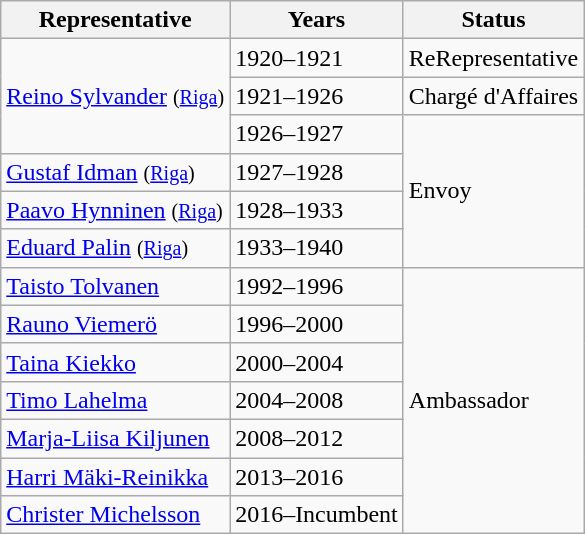<table class="wikitable sortable">
<tr>
<th>Representative</th>
<th>Years</th>
<th>Status</th>
</tr>
<tr>
<td rowspan="3"><a href='#'>Reino Sylvander</a> <small>(<a href='#'>Riga</a>)</small></td>
<td>1920–1921</td>
<td>ReRepresentative</td>
</tr>
<tr>
<td>1921–1926</td>
<td>Chargé d'Affaires</td>
</tr>
<tr>
<td>1926–1927</td>
<td rowspan="4">Envoy</td>
</tr>
<tr>
<td><a href='#'>Gustaf Idman</a> <small>(<a href='#'>Riga</a>)</small></td>
<td>1927–1928</td>
</tr>
<tr>
<td><a href='#'>Paavo Hynninen</a> <small>(<a href='#'>Riga</a>)</small></td>
<td>1928–1933</td>
</tr>
<tr>
<td><a href='#'>Eduard Palin</a> <small>(<a href='#'>Riga</a>)</small></td>
<td>1933–1940</td>
</tr>
<tr>
<td><a href='#'>Taisto Tolvanen</a></td>
<td>1992–1996</td>
<td rowspan="7">Ambassador</td>
</tr>
<tr>
<td><a href='#'>Rauno Viemerö</a></td>
<td>1996–2000</td>
</tr>
<tr>
<td><a href='#'>Taina Kiekko</a></td>
<td>2000–2004</td>
</tr>
<tr>
<td><a href='#'>Timo Lahelma</a></td>
<td>2004–2008</td>
</tr>
<tr>
<td><a href='#'>Marja-Liisa Kiljunen</a></td>
<td>2008–2012</td>
</tr>
<tr>
<td><a href='#'>Harri Mäki-Reinikka</a></td>
<td>2013–2016</td>
</tr>
<tr>
<td><a href='#'>Christer Michelsson</a></td>
<td>2016–Incumbent</td>
</tr>
</table>
